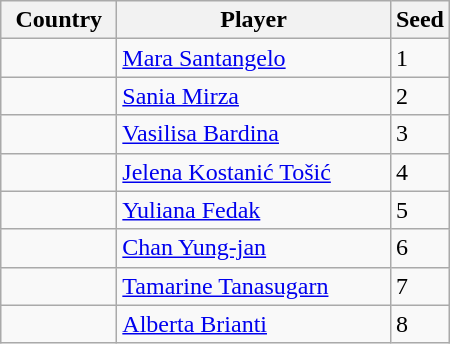<table class="sortable wikitable">
<tr>
<th width="70">Country</th>
<th width="175">Player</th>
<th>Seed</th>
</tr>
<tr>
<td></td>
<td><a href='#'>Mara Santangelo</a></td>
<td>1</td>
</tr>
<tr>
<td></td>
<td><a href='#'>Sania Mirza</a></td>
<td>2</td>
</tr>
<tr>
<td></td>
<td><a href='#'>Vasilisa Bardina</a></td>
<td>3</td>
</tr>
<tr>
<td></td>
<td><a href='#'>Jelena Kostanić Tošić</a></td>
<td>4</td>
</tr>
<tr>
<td></td>
<td><a href='#'>Yuliana Fedak</a></td>
<td>5</td>
</tr>
<tr>
<td></td>
<td><a href='#'>Chan Yung-jan</a></td>
<td>6</td>
</tr>
<tr>
<td></td>
<td><a href='#'>Tamarine Tanasugarn</a></td>
<td>7</td>
</tr>
<tr>
<td></td>
<td><a href='#'>Alberta Brianti</a></td>
<td>8</td>
</tr>
</table>
